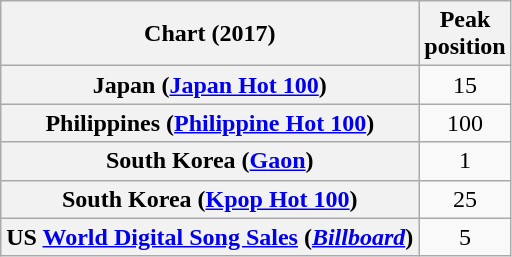<table class="wikitable sortable plainrowheaders" style="text-align:center;">
<tr>
<th scope="col">Chart (2017)</th>
<th scope="col">Peak<br>position</th>
</tr>
<tr>
<th scope="row">Japan (<a href='#'>Japan Hot 100</a>)</th>
<td>15</td>
</tr>
<tr>
<th scope="row">Philippines (<a href='#'>Philippine Hot 100</a>)</th>
<td>100</td>
</tr>
<tr>
<th scope="row">South Korea (<a href='#'>Gaon</a>)</th>
<td>1</td>
</tr>
<tr>
<th scope="row">South Korea (<a href='#'>Kpop Hot 100</a>)</th>
<td>25</td>
</tr>
<tr>
<th scope="row">US <a href='#'>World Digital Song Sales</a> (<em><a href='#'>Billboard</a></em>)</th>
<td>5</td>
</tr>
</table>
